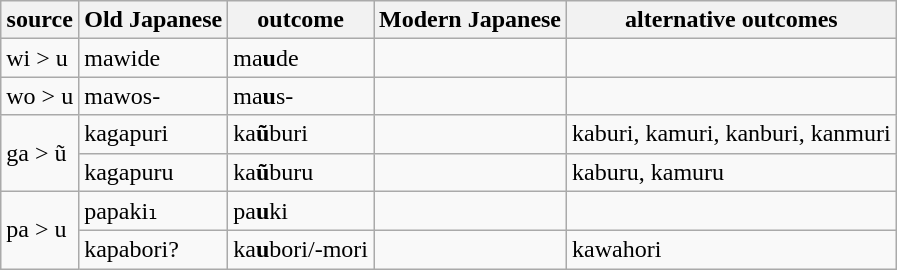<table class="wikitable">
<tr>
<th>source</th>
<th>Old Japanese</th>
<th>outcome</th>
<th>Modern Japanese</th>
<th>alternative outcomes</th>
</tr>
<tr>
<td>wi > u</td>
<td>mawide</td>
<td>ma<strong>u</strong>de</td>
<td></td>
<td></td>
</tr>
<tr>
<td>wo > u</td>
<td>mawos-</td>
<td>ma<strong>u</strong>s-</td>
<td></td>
<td></td>
</tr>
<tr>
<td rowspan=2>ga > ũ</td>
<td>kagapuri</td>
<td>ka<strong>ũ</strong>buri</td>
<td></td>
<td>kaburi, kamuri, kanburi, kanmuri</td>
</tr>
<tr>
<td>kagapuru</td>
<td>ka<strong>ũ</strong>buru</td>
<td></td>
<td>kaburu, kamuru</td>
</tr>
<tr>
<td rowspan=2>pa > u</td>
<td>papaki₁</td>
<td>pa<strong>u</strong>ki</td>
<td></td>
<td></td>
</tr>
<tr>
<td>kapabori?</td>
<td>ka<strong>u</strong>bori/-mori</td>
<td></td>
<td>kawahori</td>
</tr>
</table>
